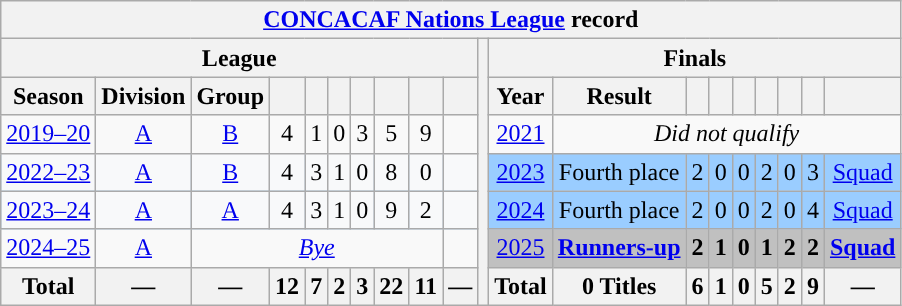<table class="wikitable" style="text-align: center;">
<tr>
<th colspan=21><a href='#'>CONCACAF Nations League</a> record</th>
</tr>
<tr>
<th colspan=10>League</th>
<th rowspan=7></th>
<th colspan=9>Finals</th>
</tr>
<tr>
<th>Season</th>
<th>Division</th>
<th>Group</th>
<th></th>
<th></th>
<th></th>
<th></th>
<th></th>
<th></th>
<th></th>
<th>Year</th>
<th>Result</th>
<th></th>
<th></th>
<th></th>
<th></th>
<th></th>
<th></th>
<th></th>
</tr>
<tr>
<td><a href='#'>2019–20</a></td>
<td><a href='#'>A</a></td>
<td><a href='#'>B</a></td>
<td>4</td>
<td>1</td>
<td>0</td>
<td>3</td>
<td>5</td>
<td>9</td>
<td></td>
<td> <a href='#'>2021</a></td>
<td colspan=8><em>Did not qualify</em></td>
</tr>
<tr style="background:#9acdff">
<td bgcolor="#f8f9fa"><a href='#'>2022–23</a></td>
<td bgcolor="#f8f9fa"><a href='#'>A</a></td>
<td bgcolor="#f8f9fa"><a href='#'>B</a></td>
<td bgcolor="#f8f9fa">4</td>
<td bgcolor="#f8f9fa">3</td>
<td bgcolor="#f8f9fa">1</td>
<td bgcolor="#f8f9fa">0</td>
<td bgcolor="#f8f9fa">8</td>
<td bgcolor="#f8f9fa">0</td>
<td bgcolor="#f8f9fa"></td>
<td> <a href='#'>2023</a></td>
<td>Fourth place</td>
<td>2</td>
<td>0</td>
<td>0</td>
<td>2</td>
<td>0</td>
<td>3</td>
<td><a href='#'>Squad</a></td>
</tr>
<tr style="background:#9acdff">
<td bgcolor="#f8f9fa"><a href='#'>2023–24</a></td>
<td bgcolor="#f8f9fa"><a href='#'>A</a></td>
<td bgcolor="#f8f9fa"><a href='#'>A</a></td>
<td bgcolor="#f8f9fa">4</td>
<td bgcolor="#f8f9fa">3</td>
<td bgcolor="#f8f9fa">1</td>
<td bgcolor="#f8f9fa">0</td>
<td bgcolor="#f8f9fa">9</td>
<td bgcolor="#f8f9fa">2</td>
<td bgcolor="#f8f9fa"></td>
<td> <a href='#'>2024</a></td>
<td>Fourth place</td>
<td>2</td>
<td>0</td>
<td>0</td>
<td>2</td>
<td>0</td>
<td>4</td>
<td><a href='#'>Squad</a></td>
</tr>
<tr>
<td><a href='#'>2024–25</a></td>
<td><a href='#'>A</a></td>
<td colspan=7><em><a href='#'>Bye</a></em></td>
<td></td>
<td bgcolor=silver> <a href='#'>2025</a></td>
<td bgcolor=silver><strong><a href='#'>Runners-up</a></strong></td>
<td bgcolor=silver><strong>2</strong></td>
<td bgcolor=silver><strong>1</strong></td>
<td bgcolor=silver><strong>0</strong></td>
<td bgcolor=silver><strong>1</strong></td>
<td bgcolor=silver><strong>2</strong></td>
<td bgcolor=silver><strong>2</strong></td>
<td bgcolor=silver><strong><a href='#'>Squad</a></strong></td>
</tr>
<tr>
<th>Total</th>
<th>—</th>
<th>—</th>
<th>12</th>
<th>7</th>
<th>2</th>
<th>3</th>
<th>22</th>
<th>11</th>
<th>—</th>
<th>Total</th>
<th>0 Titles</th>
<th>6</th>
<th>1</th>
<th>0</th>
<th>5</th>
<th>2</th>
<th>9</th>
<th>—</th>
</tr>
</table>
